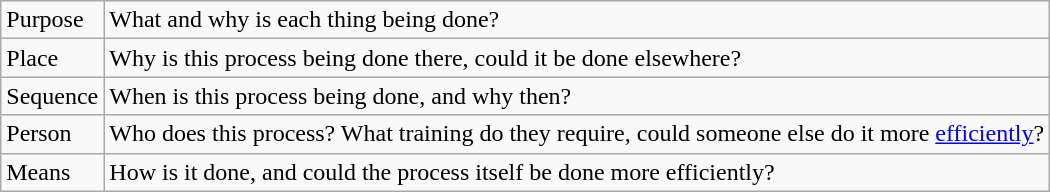<table class="wikitable">
<tr>
<td>Purpose</td>
<td>What and why is each thing being done?</td>
</tr>
<tr>
<td>Place</td>
<td>Why is this process being done there, could it be done elsewhere?</td>
</tr>
<tr>
<td>Sequence</td>
<td>When is this process being done, and why then?</td>
</tr>
<tr>
<td>Person</td>
<td>Who does this process?  What training do they require, could someone else do it more <a href='#'>efficiently</a>?</td>
</tr>
<tr>
<td>Means</td>
<td>How is it done, and could the process itself be done more efficiently?</td>
</tr>
</table>
